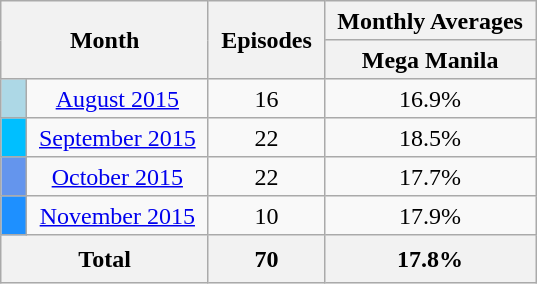<table class="wikitable plainrowheaders" style="text-align: center; line-height:25px;">
<tr class="wikitable" style="text-align: center;">
<th colspan="2" rowspan="2" style="padding: 0 8px;">Month</th>
<th rowspan="2" style="padding: 0 8px;">Episodes</th>
<th colspan="2" style="padding: 0 8px;">Monthly Averages</th>
</tr>
<tr>
<th style="padding: 0 8px;">Mega Manila</th>
</tr>
<tr>
<td style="padding: 0 8px; background:#ADD8E6;"></td>
<td style="padding: 0 8px;" '><a href='#'>August 2015</a></td>
<td style="padding: 0 8px;">16</td>
<td style="padding: 0 8px;">16.9%</td>
</tr>
<tr>
<td style="padding: 0 8px; background:#00BFFF;"></td>
<td style="padding: 0 8px;" '><a href='#'>September 2015</a></td>
<td style="padding: 0 8px;">22</td>
<td style="padding: 0 8px;">18.5%</td>
</tr>
<tr>
<td style="padding: 0 8px; background:#6495ED;"></td>
<td style="padding: 0 8px;" '><a href='#'>October 2015</a></td>
<td style="padding: 0 8px;">22</td>
<td style="padding: 0 8px;">17.7%</td>
</tr>
<tr>
<td style="padding: 0 8px; background:#1E90FF;"></td>
<td style="padding: 0 8px;" '><a href='#'>November 2015</a></td>
<td style="padding: 0 8px;">10</td>
<td style="padding: 0 8px;">17.9%</td>
</tr>
<tr>
<th colspan="2">Total</th>
<th colspan="1">70</th>
<th colspan="2">17.8%</th>
</tr>
</table>
